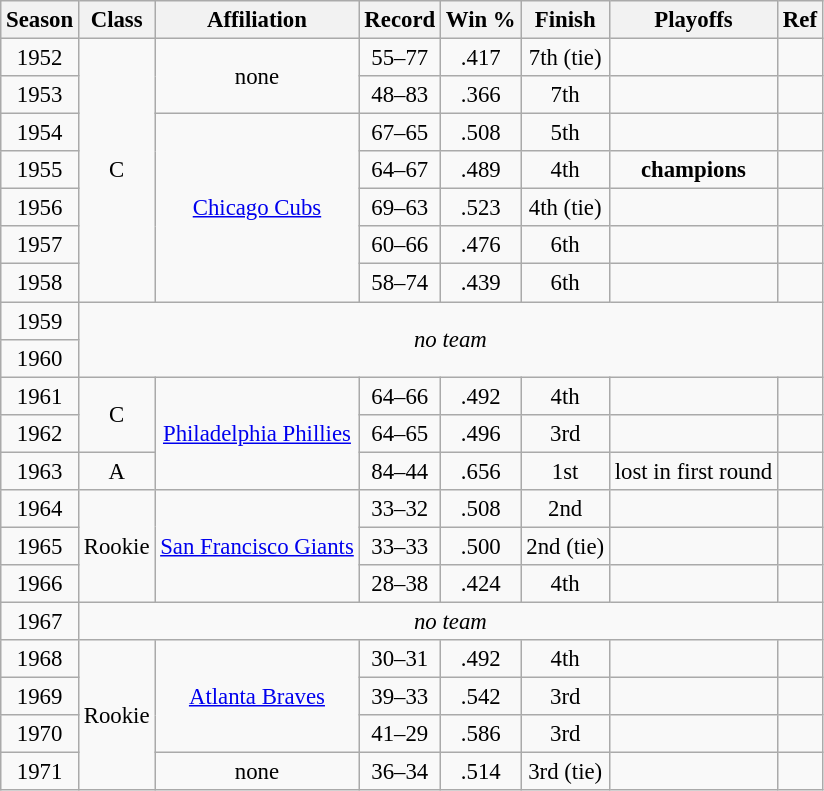<table class="wikitable" style="text-align:center; font-size: 95%;">
<tr>
<th>Season</th>
<th>Class</th>
<th>Affiliation</th>
<th>Record</th>
<th>Win %</th>
<th>Finish</th>
<th>Playoffs</th>
<th>Ref</th>
</tr>
<tr>
<td>1952</td>
<td rowspan=7>C</td>
<td rowspan=2>none</td>
<td>55–77</td>
<td>.417</td>
<td>7th (tie)</td>
<td></td>
<td></td>
</tr>
<tr>
<td>1953</td>
<td>48–83</td>
<td>.366</td>
<td>7th</td>
<td></td>
<td></td>
</tr>
<tr>
<td>1954</td>
<td rowspan=5><a href='#'>Chicago Cubs</a></td>
<td>67–65</td>
<td>.508</td>
<td>5th</td>
<td></td>
<td></td>
</tr>
<tr>
<td>1955</td>
<td>64–67</td>
<td>.489</td>
<td>4th</td>
<td><strong>champions</strong></td>
<td></td>
</tr>
<tr>
<td>1956</td>
<td>69–63</td>
<td>.523</td>
<td>4th (tie)</td>
<td></td>
<td></td>
</tr>
<tr>
<td>1957</td>
<td>60–66</td>
<td>.476</td>
<td>6th</td>
<td></td>
<td></td>
</tr>
<tr>
<td>1958</td>
<td>58–74</td>
<td>.439</td>
<td>6th</td>
<td></td>
<td></td>
</tr>
<tr>
<td>1959</td>
<td rowspan=2 colspan=7><em>no team</em></td>
</tr>
<tr>
<td>1960</td>
</tr>
<tr>
<td>1961</td>
<td rowspan=2>C</td>
<td rowspan=3><a href='#'>Philadelphia Phillies</a></td>
<td>64–66</td>
<td>.492</td>
<td>4th</td>
<td></td>
<td></td>
</tr>
<tr>
<td>1962</td>
<td>64–65</td>
<td>.496</td>
<td>3rd</td>
<td></td>
<td></td>
</tr>
<tr>
<td>1963</td>
<td>A</td>
<td>84–44</td>
<td>.656</td>
<td>1st</td>
<td>lost in first round</td>
<td></td>
</tr>
<tr>
<td>1964</td>
<td rowspan=3>Rookie</td>
<td rowspan=3><a href='#'>San Francisco Giants</a></td>
<td>33–32</td>
<td>.508</td>
<td>2nd</td>
<td></td>
<td></td>
</tr>
<tr>
<td>1965</td>
<td>33–33</td>
<td>.500</td>
<td>2nd (tie)</td>
<td></td>
<td></td>
</tr>
<tr>
<td>1966</td>
<td>28–38</td>
<td>.424</td>
<td>4th</td>
<td></td>
<td></td>
</tr>
<tr>
<td>1967</td>
<td colspan=7><em>no team</em></td>
</tr>
<tr>
<td>1968</td>
<td rowspan=4>Rookie</td>
<td rowspan=3><a href='#'>Atlanta Braves</a></td>
<td>30–31</td>
<td>.492</td>
<td>4th</td>
<td></td>
<td></td>
</tr>
<tr>
<td>1969</td>
<td>39–33</td>
<td>.542</td>
<td>3rd</td>
<td></td>
<td></td>
</tr>
<tr>
<td>1970</td>
<td>41–29</td>
<td>.586</td>
<td>3rd</td>
<td></td>
<td></td>
</tr>
<tr>
<td>1971</td>
<td>none</td>
<td>36–34</td>
<td>.514</td>
<td>3rd (tie)</td>
<td></td>
<td></td>
</tr>
</table>
